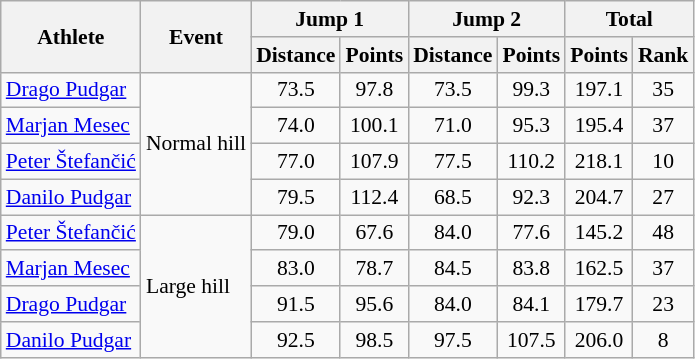<table class="wikitable" style="font-size:90%">
<tr>
<th rowspan="2">Athlete</th>
<th rowspan="2">Event</th>
<th colspan="2">Jump 1</th>
<th colspan="2">Jump 2</th>
<th colspan="2">Total</th>
</tr>
<tr>
<th>Distance</th>
<th>Points</th>
<th>Distance</th>
<th>Points</th>
<th>Points</th>
<th>Rank</th>
</tr>
<tr>
<td><a href='#'>Drago Pudgar</a></td>
<td rowspan="4">Normal hill</td>
<td align="center">73.5</td>
<td align="center">97.8</td>
<td align="center">73.5</td>
<td align="center">99.3</td>
<td align="center">197.1</td>
<td align="center">35</td>
</tr>
<tr>
<td><a href='#'>Marjan Mesec</a></td>
<td align="center">74.0</td>
<td align="center">100.1</td>
<td align="center">71.0</td>
<td align="center">95.3</td>
<td align="center">195.4</td>
<td align="center">37</td>
</tr>
<tr>
<td><a href='#'>Peter Štefančić</a></td>
<td align="center">77.0</td>
<td align="center">107.9</td>
<td align="center">77.5</td>
<td align="center">110.2</td>
<td align="center">218.1</td>
<td align="center">10</td>
</tr>
<tr>
<td><a href='#'>Danilo Pudgar</a></td>
<td align="center">79.5</td>
<td align="center">112.4</td>
<td align="center">68.5</td>
<td align="center">92.3</td>
<td align="center">204.7</td>
<td align="center">27</td>
</tr>
<tr>
<td><a href='#'>Peter Štefančić</a></td>
<td rowspan="4">Large hill</td>
<td align="center">79.0</td>
<td align="center">67.6</td>
<td align="center">84.0</td>
<td align="center">77.6</td>
<td align="center">145.2</td>
<td align="center">48</td>
</tr>
<tr>
<td><a href='#'>Marjan Mesec</a></td>
<td align="center">83.0</td>
<td align="center">78.7</td>
<td align="center">84.5</td>
<td align="center">83.8</td>
<td align="center">162.5</td>
<td align="center">37</td>
</tr>
<tr>
<td><a href='#'>Drago Pudgar</a></td>
<td align="center">91.5</td>
<td align="center">95.6</td>
<td align="center">84.0</td>
<td align="center">84.1</td>
<td align="center">179.7</td>
<td align="center">23</td>
</tr>
<tr>
<td><a href='#'>Danilo Pudgar</a></td>
<td align="center">92.5</td>
<td align="center">98.5</td>
<td align="center">97.5</td>
<td align="center">107.5</td>
<td align="center">206.0</td>
<td align="center">8</td>
</tr>
</table>
